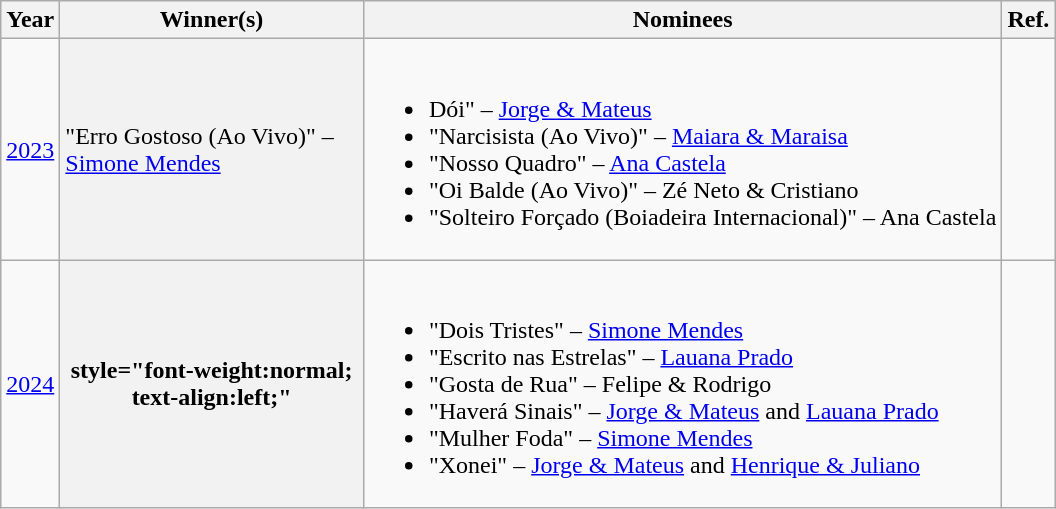<table class="wikitable sortable">
<tr>
<th style="width:5px;">Year</th>
<th style="width:195px;">Winner(s)</th>
<th class="unsortable"><strong>Nominees</strong></th>
<th class="unsortable">Ref.</th>
</tr>
<tr>
<td align="center"><a href='#'>2023</a></td>
<th style="font-weight:normal; text-align:left;">"Erro Gostoso (Ao Vivo)" – <a href='#'>Simone Mendes</a></th>
<td><br><ul><li>Dói" – <a href='#'>Jorge & Mateus</a></li><li>"Narcisista (Ao Vivo)" – <a href='#'>Maiara & Maraisa</a></li><li>"Nosso Quadro" – <a href='#'>Ana Castela</a></li><li>"Oi Balde (Ao Vivo)" – Zé Neto &amp; Cristiano</li><li>"Solteiro Forçado (Boiadeira Internacional)" – Ana Castela</li></ul></td>
<td></td>
</tr>
<tr>
<td align="center"><a href='#'>2024</a></td>
<th>style="font-weight:normal; text-align:left;" </th>
<td><br><ul><li>"Dois Tristes" – <a href='#'>Simone Mendes</a></li><li>"Escrito nas Estrelas" – <a href='#'>Lauana Prado</a></li><li>"Gosta de Rua" – Felipe & Rodrigo</li><li>"Haverá Sinais" – <a href='#'>Jorge & Mateus</a> and <a href='#'>Lauana Prado</a></li><li>"Mulher Foda" – <a href='#'>Simone Mendes</a></li><li>"Xonei" – <a href='#'>Jorge & Mateus</a> and <a href='#'>Henrique & Juliano</a></li></ul></td>
<td></td>
</tr>
</table>
